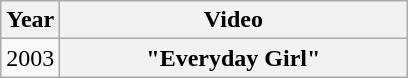<table class="wikitable plainrowheaders">
<tr>
<th>Year</th>
<th style="width:14em;">Video</th>
</tr>
<tr>
<td>2003</td>
<th scope="row">"Everyday Girl"</th>
</tr>
</table>
